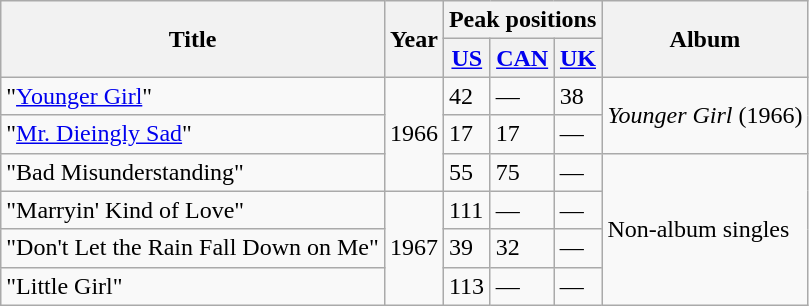<table class="wikitable">
<tr>
<th rowspan="2">Title</th>
<th rowspan="2">Year</th>
<th colspan="3">Peak positions</th>
<th rowspan="2">Album</th>
</tr>
<tr>
<th><a href='#'>US</a></th>
<th><a href='#'>CAN</a></th>
<th><a href='#'>UK</a></th>
</tr>
<tr>
<td>"<a href='#'>Younger Girl</a>"</td>
<td rowspan="3">1966</td>
<td>42</td>
<td>—</td>
<td>38</td>
<td rowspan="2"><em>Younger Girl</em> (1966)</td>
</tr>
<tr>
<td>"<a href='#'>Mr. Dieingly Sad</a>"</td>
<td>17</td>
<td>17</td>
<td>—</td>
</tr>
<tr>
<td>"Bad Misunderstanding"</td>
<td>55</td>
<td>75</td>
<td>—</td>
<td rowspan="4">Non-album singles</td>
</tr>
<tr>
<td>"Marryin' Kind of Love"</td>
<td rowspan="3">1967</td>
<td>111</td>
<td>—</td>
<td>—</td>
</tr>
<tr>
<td>"Don't Let the Rain Fall Down on Me"</td>
<td>39</td>
<td>32</td>
<td>—</td>
</tr>
<tr>
<td>"Little Girl"</td>
<td>113</td>
<td>—</td>
<td>—</td>
</tr>
</table>
